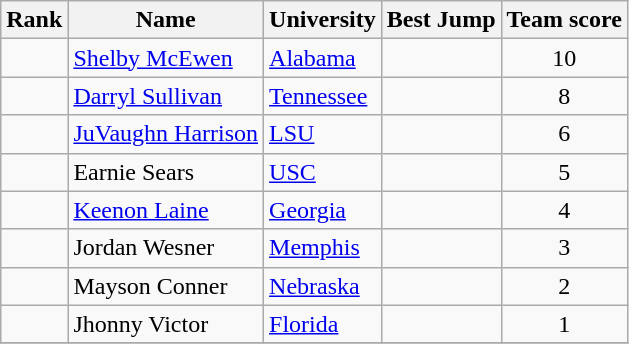<table class="wikitable sortable" style="text-align:center">
<tr>
<th>Rank</th>
<th>Name</th>
<th>University</th>
<th>Best Jump</th>
<th>Team score</th>
</tr>
<tr>
<td></td>
<td align=left><a href='#'>Shelby McEwen</a></td>
<td align=left><a href='#'>Alabama</a></td>
<td><strong></strong></td>
<td>10</td>
</tr>
<tr>
<td></td>
<td align=left><a href='#'>Darryl Sullivan</a></td>
<td align="left"><a href='#'>Tennessee</a></td>
<td><strong></strong></td>
<td>8</td>
</tr>
<tr>
<td></td>
<td align=left><a href='#'>JuVaughn Harrison</a></td>
<td align=left><a href='#'>LSU</a></td>
<td><strong></strong></td>
<td>6</td>
</tr>
<tr>
<td></td>
<td align=left>Earnie Sears</td>
<td align=left><a href='#'>USC</a></td>
<td><strong></strong></td>
<td>5</td>
</tr>
<tr>
<td></td>
<td align=left><a href='#'>Keenon Laine</a></td>
<td align=left><a href='#'>Georgia</a></td>
<td><strong></strong></td>
<td>4</td>
</tr>
<tr>
<td></td>
<td align=left>Jordan Wesner</td>
<td align=left><a href='#'>Memphis</a></td>
<td><strong></strong></td>
<td>3</td>
</tr>
<tr>
<td></td>
<td align=left>Mayson Conner</td>
<td align=left><a href='#'>Nebraska</a></td>
<td><strong></strong></td>
<td>2</td>
</tr>
<tr>
<td></td>
<td align=left>Jhonny Victor</td>
<td align=left><a href='#'>Florida</a></td>
<td><strong></strong></td>
<td>1</td>
</tr>
<tr>
</tr>
</table>
